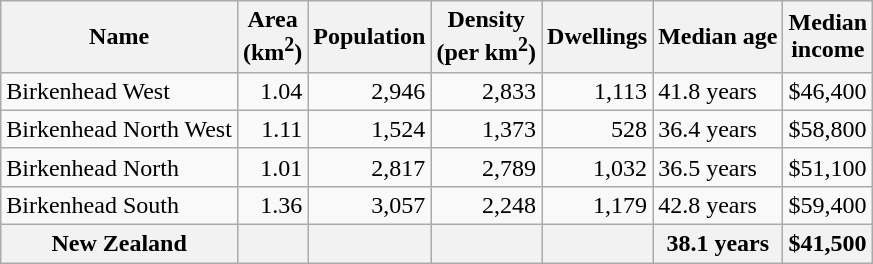<table class="wikitable">
<tr>
<th>Name</th>
<th>Area<br>(km<sup>2</sup>)</th>
<th>Population</th>
<th>Density<br>(per km<sup>2</sup>)</th>
<th>Dwellings</th>
<th>Median age</th>
<th>Median<br>income</th>
</tr>
<tr>
<td>Birkenhead West</td>
<td style="text-align:right;">1.04</td>
<td style="text-align:right;">2,946</td>
<td style="text-align:right;">2,833</td>
<td style="text-align:right;">1,113</td>
<td>41.8 years</td>
<td>$46,400</td>
</tr>
<tr>
<td>Birkenhead North West</td>
<td style="text-align:right;">1.11</td>
<td style="text-align:right;">1,524</td>
<td style="text-align:right;">1,373</td>
<td style="text-align:right;">528</td>
<td>36.4 years</td>
<td>$58,800</td>
</tr>
<tr>
<td>Birkenhead North</td>
<td style="text-align:right;">1.01</td>
<td style="text-align:right;">2,817</td>
<td style="text-align:right;">2,789</td>
<td style="text-align:right;">1,032</td>
<td>36.5 years</td>
<td>$51,100</td>
</tr>
<tr>
<td>Birkenhead South</td>
<td style="text-align:right;">1.36</td>
<td style="text-align:right;">3,057</td>
<td style="text-align:right;">2,248</td>
<td style="text-align:right;">1,179</td>
<td>42.8 years</td>
<td>$59,400</td>
</tr>
<tr>
<th>New Zealand</th>
<th></th>
<th></th>
<th></th>
<th></th>
<th>38.1 years</th>
<th style="text-align:left;">$41,500</th>
</tr>
</table>
